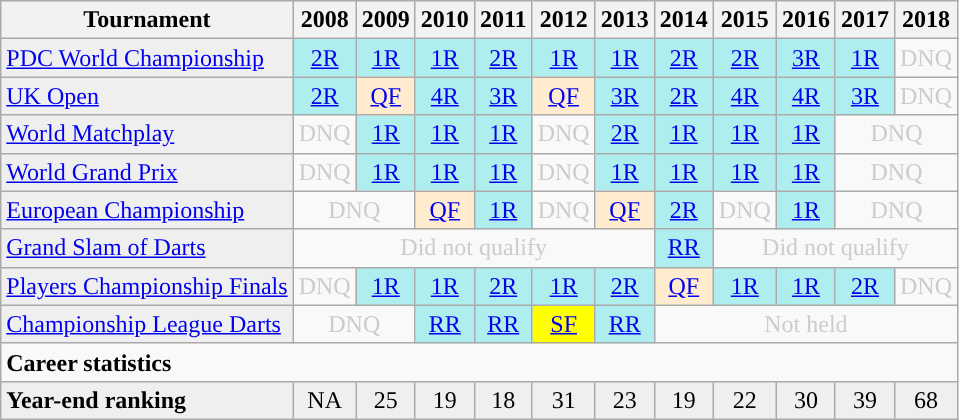<table class="wikitable">
<tr>
<th>Tournament</th>
<th>2008</th>
<th>2009</th>
<th>2010</th>
<th>2011</th>
<th>2012</th>
<th>2013</th>
<th>2014</th>
<th>2015</th>
<th>2016</th>
<th>2017</th>
<th>2018</th>
</tr>
<tr>
<td style="background:#efefef;"><a href='#'>PDC World Championship</a></td>
<td style="text-align:center; background:#afeeee;"><a href='#'>2R</a></td>
<td style="text-align:center; background:#afeeee;"><a href='#'>1R</a></td>
<td style="text-align:center; background:#afeeee;"><a href='#'>1R</a></td>
<td style="text-align:center; background:#afeeee;"><a href='#'>2R</a></td>
<td style="text-align:center; background:#afeeee;"><a href='#'>1R</a></td>
<td style="text-align:center; background:#afeeee;"><a href='#'>1R</a></td>
<td style="text-align:center; background:#afeeee;"><a href='#'>2R</a></td>
<td style="text-align:center; background:#afeeee;"><a href='#'>2R</a></td>
<td style="text-align:center; background:#afeeee;"><a href='#'>3R</a></td>
<td style="text-align:center; background:#afeeee;"><a href='#'>1R</a></td>
<td style ="text-align:center; color:#ccc;">DNQ</td>
</tr>
<tr>
<td style="background:#efefef;"><a href='#'>UK Open</a></td>
<td style="text-align:center; background:#afeeee;"><a href='#'>2R</a></td>
<td style="text-align:center; background:#ffebcd;"><a href='#'>QF</a></td>
<td style="text-align:center; background:#afeeee;"><a href='#'>4R</a></td>
<td style="text-align:center; background:#afeeee;"><a href='#'>3R</a></td>
<td style="text-align:center; background:#ffebcd;"><a href='#'>QF</a></td>
<td style="text-align:center; background:#afeeee;"><a href='#'>3R</a></td>
<td style="text-align:center; background:#afeeee;"><a href='#'>2R</a></td>
<td style="text-align:center; background:#afeeee;"><a href='#'>4R</a></td>
<td style="text-align:center; background:#afeeee;"><a href='#'>4R</a></td>
<td style="text-align:center; background:#afeeee;"><a href='#'>3R</a></td>
<td style ="text-align:center; color:#ccc;">DNQ</td>
</tr>
<tr>
<td style="background:#efefef;"><a href='#'>World Matchplay</a></td>
<td style="text-align:center; color:#ccc;">DNQ</td>
<td style="text-align:center; background:#afeeee;"><a href='#'>1R</a></td>
<td style="text-align:center; background:#afeeee;"><a href='#'>1R</a></td>
<td style="text-align:center; background:#afeeee;"><a href='#'>1R</a></td>
<td style="text-align:center; color:#ccc;">DNQ</td>
<td style="text-align:center; background:#afeeee;"><a href='#'>2R</a></td>
<td style="text-align:center; background:#afeeee;"><a href='#'>1R</a></td>
<td style="text-align:center; background:#afeeee;"><a href='#'>1R</a></td>
<td style="text-align:center; background:#afeeee;"><a href='#'>1R</a></td>
<td colspan="2" style="text-align:center; color:#ccc;">DNQ</td>
</tr>
<tr>
<td style="background:#efefef;"><a href='#'>World Grand Prix</a></td>
<td style="text-align:center; color:#ccc;">DNQ</td>
<td style="text-align:center; background:#afeeee;"><a href='#'>1R</a></td>
<td style="text-align:center; background:#afeeee;"><a href='#'>1R</a></td>
<td style="text-align:center; background:#afeeee;"><a href='#'>1R</a></td>
<td style="text-align:center; color:#ccc;">DNQ</td>
<td style="text-align:center; background:#afeeee;"><a href='#'>1R</a></td>
<td style="text-align:center; background:#afeeee;"><a href='#'>1R</a></td>
<td style="text-align:center; background:#afeeee;"><a href='#'>1R</a></td>
<td style="text-align:center; background:#afeeee;"><a href='#'>1R</a></td>
<td colspan="2" style="text-align:center; color:#ccc;">DNQ</td>
</tr>
<tr>
<td style="background:#efefef;"><a href='#'>European Championship</a></td>
<td colspan="2"  style="text-align:center; color:#ccc;">DNQ</td>
<td style="text-align:center; background:#ffebcd;"><a href='#'>QF</a></td>
<td style="text-align:center; background:#afeeee;"><a href='#'>1R</a></td>
<td style="text-align:center; color:#ccc;">DNQ</td>
<td style="text-align:center; background:#ffebcd;"><a href='#'>QF</a></td>
<td style="text-align:center; background:#afeeee;"><a href='#'>2R</a></td>
<td style="text-align:center; color:#ccc;">DNQ</td>
<td style="text-align:center; background:#afeeee;"><a href='#'>1R</a></td>
<td colspan="2" style="text-align:center; color:#ccc;">DNQ</td>
</tr>
<tr>
<td style="background:#efefef;"><a href='#'>Grand Slam of Darts</a></td>
<td colspan="6" style="text-align:center; color:#ccc;">Did not qualify</td>
<td style="text-align:center; background:#afeeee;"><a href='#'>RR</a></td>
<td colspan="4" style="text-align:center; color:#ccc;">Did not qualify</td>
</tr>
<tr>
<td style="background:#efefef;"><a href='#'>Players Championship Finals</a></td>
<td style="text-align:center; color:#ccc;">DNQ</td>
<td style="text-align:center; background:#afeeee;"><a href='#'>1R</a></td>
<td style="text-align:center; background:#afeeee;"><a href='#'>1R</a></td>
<td style="text-align:center; background:#afeeee;"><a href='#'>2R</a></td>
<td style="text-align:center; background:#afeeee;"><a href='#'>1R</a></td>
<td style="text-align:center; background:#afeeee;"><a href='#'>2R</a></td>
<td style="text-align:center; background:#ffebcd;"><a href='#'>QF</a></td>
<td style="text-align:center; background:#afeeee;"><a href='#'>1R</a></td>
<td style="text-align:center; background:#afeeee;"><a href='#'>1R</a></td>
<td style="text-align:center; background:#afeeee;"><a href='#'>2R</a></td>
<td style="text-align:center; color:#ccc;">DNQ</td>
</tr>
<tr>
<td style="background:#efefef;"><a href='#'>Championship League Darts</a></td>
<td colspan="2" style="text-align:center; color:#ccc;">DNQ</td>
<td style="text-align:center; background:#afeeee;"><a href='#'>RR</a></td>
<td style="text-align:center; background:#afeeee;"><a href='#'>RR</a></td>
<td style="text-align:center; background:yellow;"><a href='#'>SF</a></td>
<td style="text-align:center; background:#afeeee;"><a href='#'>RR</a></td>
<td colspan="5" style="text-align:center; color:#ccc;">Not held</td>
</tr>
<tr>
<td colspan="21" align="left"><strong>Career statistics</strong></td>
</tr>
<tr bgcolor="efefef">
<td align="left"><strong>Year-end ranking</strong></td>
<td style="text-align:center;">NA</td>
<td style="text-align:center;">25</td>
<td style="text-align:center;">19</td>
<td style="text-align:center;">18</td>
<td style="text-align:center;">31</td>
<td style="text-align:center;">23</td>
<td style="text-align:center;">19</td>
<td style="text-align:center;">22</td>
<td style="text-align:center;">30</td>
<td style="text-align:center;">39</td>
<td style="text-align:center;">68</td>
</tr>
</table>
